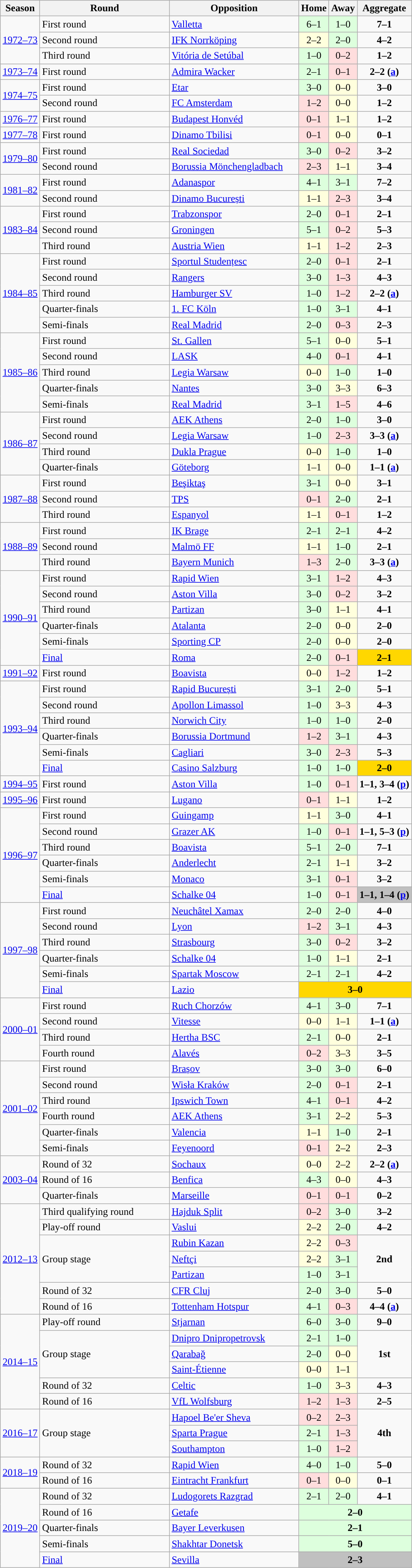<table class="wikitable">
<tr>
<th>Season</th>
<th width=200>Round</th>
<th width=200>Opposition</th>
<th>Home</th>
<th>Away</th>
<th>Aggregate</th>
</tr>
<tr>
<td rowspan="3"><a href='#'>1972–73</a></td>
<td>First round</td>
<td> <a href='#'>Valletta</a></td>
<td style="text-align:center; background:#dfd;">6–1</td>
<td style="text-align:center; background:#dfd;">1–0</td>
<td style="text-align:center;"><strong>7–1</strong></td>
</tr>
<tr>
<td>Second round</td>
<td> <a href='#'>IFK Norrköping</a></td>
<td style="text-align:center; background:#ffd;">2–2</td>
<td style="text-align:center; background:#dfd;">2–0</td>
<td style="text-align:center;"><strong>4–2</strong></td>
</tr>
<tr>
<td>Third round</td>
<td> <a href='#'>Vitória de Setúbal</a></td>
<td style="text-align:center; background:#dfd;">1–0</td>
<td style="text-align:center; background:#fdd;">0–2</td>
<td style="text-align:center;"><strong>1–2</strong></td>
</tr>
<tr>
<td><a href='#'>1973–74</a></td>
<td>First round</td>
<td> <a href='#'>Admira Wacker</a></td>
<td style="text-align:center; background:#dfd;">2–1 </td>
<td style="text-align:center; background:#fdd;">0–1</td>
<td style="text-align:center;"><strong>2–2 (<a href='#'>a</a>)</strong></td>
</tr>
<tr>
<td rowspan="2"><a href='#'>1974–75</a></td>
<td>First round</td>
<td> <a href='#'>Etar</a></td>
<td style="text-align:center; background:#dfd;">3–0</td>
<td style="text-align:center; background:#ffd;">0–0</td>
<td style="text-align:center;"><strong>3–0</strong></td>
</tr>
<tr>
<td>Second round</td>
<td> <a href='#'>FC Amsterdam</a></td>
<td style="text-align:center; background:#fdd;">1–2</td>
<td style="text-align:center; background:#ffd;">0–0</td>
<td style="text-align:center;"><strong>1–2</strong></td>
</tr>
<tr>
<td><a href='#'>1976–77</a></td>
<td>First round</td>
<td> <a href='#'>Budapest Honvéd</a></td>
<td style="text-align:center; background:#fdd;">0–1</td>
<td style="text-align:center; background:#ffd;">1–1</td>
<td style="text-align:center;"><strong>1–2</strong></td>
</tr>
<tr>
<td><a href='#'>1977–78</a></td>
<td>First round</td>
<td> <a href='#'>Dinamo Tbilisi</a></td>
<td style="text-align:center; background:#fdd;">0–1</td>
<td style="text-align:center; background:#ffd;">0–0</td>
<td style="text-align:center;"><strong>0–1</strong></td>
</tr>
<tr>
<td rowspan="2"><a href='#'>1979–80</a></td>
<td>First round</td>
<td> <a href='#'>Real Sociedad</a></td>
<td style="text-align:center; background:#dfd;">3–0</td>
<td style="text-align:center; background:#fdd;">0–2</td>
<td style="text-align:center;"><strong>3–2</strong></td>
</tr>
<tr>
<td>Second round</td>
<td> <a href='#'>Borussia Mönchengladbach</a></td>
<td style="text-align:center; background:#fdd;">2–3 </td>
<td style="text-align:center; background:#ffd;">1–1</td>
<td style="text-align:center;"><strong>3–4</strong></td>
</tr>
<tr>
<td rowspan="2"><a href='#'>1981–82</a></td>
<td>First round</td>
<td> <a href='#'>Adanaspor</a></td>
<td style="text-align:center; background:#dfd;">4–1</td>
<td style="text-align:center; background:#dfd;">3–1</td>
<td style="text-align:center;"><strong>7–2</strong></td>
</tr>
<tr>
<td>Second round</td>
<td> <a href='#'>Dinamo București</a></td>
<td style="text-align:center; background:#ffd;">1–1</td>
<td style="text-align:center; background:#fdd;">2–3 </td>
<td style="text-align:center;"><strong>3–4</strong></td>
</tr>
<tr>
<td rowspan="3"><a href='#'>1983–84</a></td>
<td>First round</td>
<td> <a href='#'>Trabzonspor</a></td>
<td style="text-align:center; background:#dfd;">2–0</td>
<td style="text-align:center; background:#fdd;">0–1</td>
<td style="text-align:center;"><strong>2–1</strong></td>
</tr>
<tr>
<td>Second round</td>
<td> <a href='#'>Groningen</a></td>
<td style="text-align:center; background:#dfd;">5–1</td>
<td style="text-align:center; background:#fdd;">0–2</td>
<td style="text-align:center;"><strong>5–3</strong></td>
</tr>
<tr>
<td>Third round</td>
<td> <a href='#'>Austria Wien</a></td>
<td style="text-align:center; background:#ffd;">1–1</td>
<td style="text-align:center; background:#fdd;">1–2</td>
<td style="text-align:center;"><strong>2–3</strong></td>
</tr>
<tr>
<td rowspan="5"><a href='#'>1984–85</a></td>
<td>First round</td>
<td> <a href='#'>Sportul Studențesc</a></td>
<td style="text-align:center; background:#dfd;">2–0</td>
<td style="text-align:center; background:#fdd;">0–1</td>
<td style="text-align:center;"><strong>2–1</strong></td>
</tr>
<tr>
<td>Second round</td>
<td> <a href='#'>Rangers</a></td>
<td style="text-align:center; background:#dfd;">3–0</td>
<td style="text-align:center; background:#fdd;">1–3</td>
<td style="text-align:center;"><strong>4–3</strong></td>
</tr>
<tr>
<td>Third round</td>
<td> <a href='#'>Hamburger SV</a></td>
<td style="text-align:center; background:#dfd;">1–0</td>
<td style="text-align:center; background:#fdd;">1–2</td>
<td style="text-align:center;"><strong>2–2 (<a href='#'>a</a>)</strong></td>
</tr>
<tr>
<td>Quarter-finals</td>
<td> <a href='#'>1. FC Köln</a></td>
<td style="text-align:center; background:#dfd;">1–0</td>
<td style="text-align:center; background:#dfd;">3–1</td>
<td style="text-align:center;"><strong>4–1</strong></td>
</tr>
<tr>
<td>Semi-finals</td>
<td> <a href='#'>Real Madrid</a></td>
<td style="text-align:center; background:#dfd;">2–0</td>
<td style="text-align:center; background:#fdd;">0–3</td>
<td style="text-align:center;"><strong>2–3</strong></td>
</tr>
<tr>
<td rowspan="5"><a href='#'>1985–86</a></td>
<td>First round</td>
<td> <a href='#'>St. Gallen</a></td>
<td style="text-align:center; background:#dfd;">5–1</td>
<td style="text-align:center; background:#ffd;">0–0</td>
<td style="text-align:center;"><strong>5–1</strong></td>
</tr>
<tr>
<td>Second round</td>
<td> <a href='#'>LASK</a></td>
<td style="text-align:center; background:#dfd;">4–0</td>
<td style="text-align:center; background:#fdd;">0–1</td>
<td style="text-align:center;"><strong>4–1</strong></td>
</tr>
<tr>
<td>Third round</td>
<td> <a href='#'>Legia Warsaw</a></td>
<td style="text-align:center; background:#ffd;">0–0</td>
<td style="text-align:center; background:#dfd;">1–0 </td>
<td style="text-align:center;"><strong>1–0</strong></td>
</tr>
<tr>
<td>Quarter-finals</td>
<td> <a href='#'>Nantes</a></td>
<td style="text-align:center; background:#dfd;">3–0</td>
<td style="text-align:center; background:#ffd;">3–3</td>
<td style="text-align:center;"><strong>6–3</strong></td>
</tr>
<tr>
<td>Semi-finals</td>
<td> <a href='#'>Real Madrid</a></td>
<td style="text-align:center; background:#dfd;">3–1</td>
<td style="text-align:center; background:#fdd;">1–5 </td>
<td style="text-align:center;"><strong>4–6</strong></td>
</tr>
<tr>
<td rowspan="4"><a href='#'>1986–87</a></td>
<td>First round</td>
<td> <a href='#'>AEK Athens</a></td>
<td style="text-align:center; background:#dfd;">2–0</td>
<td style="text-align:center; background:#dfd;">1–0</td>
<td style="text-align:center;"><strong>3–0</strong></td>
</tr>
<tr>
<td>Second round</td>
<td> <a href='#'>Legia Warsaw</a></td>
<td style="text-align:center; background:#dfd;">1–0</td>
<td style="text-align:center; background:#fdd;">2–3</td>
<td style="text-align:center;"><strong>3–3 (<a href='#'>a</a>)</strong></td>
</tr>
<tr>
<td>Third round</td>
<td> <a href='#'>Dukla Prague</a></td>
<td style="text-align:center; background:#ffd;">0–0</td>
<td style="text-align:center; background:#dfd;">1–0</td>
<td style="text-align:center;"><strong>1–0</strong></td>
</tr>
<tr>
<td>Quarter-finals</td>
<td> <a href='#'>Göteborg</a></td>
<td style="text-align:center; background:#ffd;">1–1</td>
<td style="text-align:center; background:#ffd;">0–0</td>
<td style="text-align:center;"><strong>1–1 (<a href='#'>a</a>)</strong></td>
</tr>
<tr>
<td rowspan="3"><a href='#'>1987–88</a></td>
<td>First round</td>
<td> <a href='#'>Beşiktaş</a></td>
<td style="text-align:center; background:#dfd;">3–1</td>
<td style="text-align:center; background:#ffd;">0–0</td>
<td style="text-align:center;"><strong>3–1</strong></td>
</tr>
<tr>
<td>Second round</td>
<td> <a href='#'>TPS</a></td>
<td style="text-align:center; background:#fdd;">0–1</td>
<td style="text-align:center; background:#dfd;">2–0</td>
<td style="text-align:center;"><strong>2–1</strong></td>
</tr>
<tr>
<td>Third round</td>
<td> <a href='#'>Espanyol</a></td>
<td style="text-align:center; background:#ffd;">1–1</td>
<td style="text-align:center; background:#fdd;">0–1</td>
<td style="text-align:center;"><strong>1–2</strong></td>
</tr>
<tr>
<td rowspan="3"><a href='#'>1988–89</a></td>
<td>First round</td>
<td> <a href='#'>IK Brage</a></td>
<td style="text-align:center; background:#dfd;">2–1</td>
<td style="text-align:center; background:#dfd;">2–1</td>
<td style="text-align:center;"><strong>4–2</strong></td>
</tr>
<tr>
<td>Second round</td>
<td> <a href='#'>Malmö FF</a></td>
<td style="text-align:center; background:#ffd;">1–1</td>
<td style="text-align:center; background:#dfd;">1–0</td>
<td style="text-align:center;"><strong>2–1</strong></td>
</tr>
<tr>
<td>Third round</td>
<td> <a href='#'>Bayern Munich</a></td>
<td style="text-align:center; background:#fdd;">1–3</td>
<td style="text-align:center; background:#dfd;">2–0</td>
<td style="text-align:center;"><strong>3–3 (<a href='#'>a</a>)</strong></td>
</tr>
<tr>
<td rowspan="6"><a href='#'>1990–91</a></td>
<td>First round</td>
<td> <a href='#'>Rapid Wien</a></td>
<td style="text-align:center; background:#dfd;">3–1 </td>
<td style="text-align:center; background:#fdd;">1–2</td>
<td style="text-align:center;"><strong>4–3</strong></td>
</tr>
<tr>
<td>Second round</td>
<td> <a href='#'>Aston Villa</a></td>
<td style="text-align:center; background:#dfd;">3–0</td>
<td style="text-align:center; background:#fdd;">0–2</td>
<td style="text-align:center;"><strong>3–2</strong></td>
</tr>
<tr>
<td>Third round</td>
<td> <a href='#'>Partizan</a></td>
<td style="text-align:center; background:#dfd;">3–0</td>
<td style="text-align:center; background:#ffd;">1–1</td>
<td style="text-align:center;"><strong>4–1</strong></td>
</tr>
<tr>
<td>Quarter-finals</td>
<td> <a href='#'>Atalanta</a></td>
<td style="text-align:center; background:#dfd;">2–0</td>
<td style="text-align:center; background:#ffd;">0–0</td>
<td style="text-align:center;"><strong>2–0</strong></td>
</tr>
<tr>
<td>Semi-finals</td>
<td> <a href='#'>Sporting CP</a></td>
<td style="text-align:center; background:#dfd;">2–0</td>
<td style="text-align:center; background:#ffd;">0–0</td>
<td style="text-align:center;"><strong>2–0</strong></td>
</tr>
<tr>
<td><a href='#'>Final</a></td>
<td> <a href='#'>Roma</a></td>
<td style="text-align:center; background:#dfd;">2–0</td>
<td style="text-align:center; background:#fdd;">0–1</td>
<td bgcolor=Gold style="text-align:center;"><strong>2–1</strong></td>
</tr>
<tr>
<td><a href='#'>1991–92</a></td>
<td>First round</td>
<td> <a href='#'>Boavista</a></td>
<td style="text-align:center; background:#ffd;">0–0</td>
<td style="text-align:center; background:#fdd;">1–2</td>
<td style="text-align:center;"><strong>1–2</strong></td>
</tr>
<tr>
<td rowspan="6"><a href='#'>1993–94</a></td>
<td>First round</td>
<td> <a href='#'>Rapid București</a></td>
<td style="text-align:center; background:#dfd;">3–1</td>
<td style="text-align:center; background:#dfd;">2–0</td>
<td style="text-align:center;"><strong>5–1</strong></td>
</tr>
<tr>
<td>Second round</td>
<td> <a href='#'>Apollon Limassol</a></td>
<td style="text-align:center; background:#dfd;">1–0</td>
<td style="text-align:center; background:#ffd;">3–3</td>
<td style="text-align:center;"><strong>4–3</strong></td>
</tr>
<tr>
<td>Third round</td>
<td> <a href='#'>Norwich City</a></td>
<td style="text-align:center; background:#dfd;">1–0</td>
<td style="text-align:center; background:#dfd;">1–0</td>
<td style="text-align:center;"><strong>2–0</strong></td>
</tr>
<tr>
<td>Quarter-finals</td>
<td> <a href='#'>Borussia Dortmund</a></td>
<td style="text-align:center; background:#fdd;">1–2</td>
<td style="text-align:center; background:#dfd;">3–1</td>
<td style="text-align:center;"><strong>4–3</strong></td>
</tr>
<tr>
<td>Semi-finals</td>
<td> <a href='#'>Cagliari</a></td>
<td style="text-align:center; background:#dfd;">3–0</td>
<td style="text-align:center; background:#fdd;">2–3</td>
<td style="text-align:center;"><strong>5–3</strong></td>
</tr>
<tr>
<td><a href='#'>Final</a></td>
<td> <a href='#'>Casino Salzburg</a></td>
<td style="text-align:center; background:#dfd;">1–0</td>
<td style="text-align:center; background:#dfd;">1–0</td>
<td bgcolor=Gold style="text-align:center;"><strong>2–0</strong></td>
</tr>
<tr>
<td><a href='#'>1994–95</a></td>
<td>First round</td>
<td> <a href='#'>Aston Villa</a></td>
<td style="text-align:center; background:#dfd;">1–0</td>
<td style="text-align:center; background:#fdd;">0–1</td>
<td style="text-align:center;"><strong>1–1, 3–4 (<a href='#'>p</a>)</strong></td>
</tr>
<tr>
<td><a href='#'>1995–96</a></td>
<td>First round</td>
<td> <a href='#'>Lugano</a></td>
<td style="text-align:center; background:#fdd;">0–1</td>
<td style="text-align:center; background:#ffd;">1–1</td>
<td style="text-align:center;"><strong>1–2</strong></td>
</tr>
<tr>
<td rowspan="6"><a href='#'>1996–97</a></td>
<td>First round</td>
<td> <a href='#'>Guingamp</a></td>
<td style="text-align:center; background:#ffd;">1–1</td>
<td style="text-align:center; background:#dfd;">3–0</td>
<td style="text-align:center;"><strong>4–1</strong></td>
</tr>
<tr>
<td>Second round</td>
<td> <a href='#'>Grazer AK</a></td>
<td style="text-align:center; background:#dfd;">1–0</td>
<td style="text-align:center; background:#fdd;">0–1</td>
<td style="text-align:center;"><strong>1–1, 5–3 (<a href='#'>p</a>)</strong></td>
</tr>
<tr>
<td>Third round</td>
<td> <a href='#'>Boavista</a></td>
<td style="text-align:center; background:#dfd;">5–1</td>
<td style="text-align:center; background:#dfd;">2–0</td>
<td style="text-align:center;"><strong>7–1</strong></td>
</tr>
<tr>
<td>Quarter-finals</td>
<td> <a href='#'>Anderlecht</a></td>
<td style="text-align:center; background:#dfd;">2–1</td>
<td style="text-align:center; background:#ffd;">1–1</td>
<td style="text-align:center;"><strong>3–2</strong></td>
</tr>
<tr>
<td>Semi-finals</td>
<td> <a href='#'>Monaco</a></td>
<td style="text-align:center; background:#dfd;">3–1</td>
<td style="text-align:center; background:#fdd;">0–1</td>
<td style="text-align:center;"><strong>3–2</strong></td>
</tr>
<tr>
<td><a href='#'>Final</a></td>
<td> <a href='#'>Schalke 04</a></td>
<td style="text-align:center; background:#dfd;">1–0</td>
<td style="text-align:center; background:#fdd;">0–1</td>
<td bgcolor=Silver style="text-align:center;"><strong>1–1, 1–4 (<a href='#'>p</a>)</strong></td>
</tr>
<tr>
<td rowspan="6"><a href='#'>1997–98</a></td>
<td>First round</td>
<td> <a href='#'>Neuchâtel Xamax</a></td>
<td style="text-align:center; background:#dfd;">2–0</td>
<td style="text-align:center; background:#dfd;">2–0</td>
<td style="text-align:center;"><strong>4–0</strong></td>
</tr>
<tr>
<td>Second round</td>
<td> <a href='#'>Lyon</a></td>
<td style="text-align:center; background:#fdd;">1–2</td>
<td style="text-align:center; background:#dfd;">3–1</td>
<td style="text-align:center;"><strong>4–3</strong></td>
</tr>
<tr>
<td>Third round</td>
<td> <a href='#'>Strasbourg</a></td>
<td style="text-align:center; background:#dfd;">3–0</td>
<td style="text-align:center; background:#fdd;">0–2</td>
<td style="text-align:center;"><strong>3–2</strong></td>
</tr>
<tr>
<td>Quarter-finals</td>
<td> <a href='#'>Schalke 04</a></td>
<td style="text-align:center; background:#dfd;">1–0</td>
<td style="text-align:center; background:#ffd;">1–1 </td>
<td style="text-align:center;"><strong>2–1</strong></td>
</tr>
<tr>
<td>Semi-finals</td>
<td> <a href='#'>Spartak Moscow</a></td>
<td style="text-align:center; background:#dfd;">2–1</td>
<td style="text-align:center; background:#dfd;">2–1</td>
<td style="text-align:center;"><strong>4–2</strong></td>
</tr>
<tr>
<td><a href='#'>Final</a></td>
<td> <a href='#'>Lazio</a></td>
<td bgcolor=Gold colspan="3" style="text-align:center;"><strong>3–0</strong></td>
</tr>
<tr>
<td rowspan="4"><a href='#'>2000–01</a></td>
<td>First round</td>
<td> <a href='#'>Ruch Chorzów</a></td>
<td style="text-align:center; background:#dfd;">4–1</td>
<td style="text-align:center; background:#dfd;">3–0</td>
<td style="text-align:center;"><strong>7–1</strong></td>
</tr>
<tr>
<td>Second round</td>
<td> <a href='#'>Vitesse</a></td>
<td style="text-align:center; background:#ffd;">0–0</td>
<td style="text-align:center; background:#ffd;">1–1</td>
<td style="text-align:center;"><strong>1–1 (<a href='#'>a</a>)</strong></td>
</tr>
<tr>
<td>Third round</td>
<td> <a href='#'>Hertha BSC</a></td>
<td style="text-align:center; background:#dfd;">2–1</td>
<td style="text-align:center; background:#ffd;">0–0</td>
<td style="text-align:center;"><strong>2–1</strong></td>
</tr>
<tr>
<td>Fourth round</td>
<td> <a href='#'>Alavés</a></td>
<td style="text-align:center; background:#fdd;">0–2</td>
<td style="text-align:center; background:#ffd;">3–3</td>
<td style="text-align:center;"><strong>3–5</strong></td>
</tr>
<tr>
<td rowspan="6"><a href='#'>2001–02</a></td>
<td>First round</td>
<td> <a href='#'>Brașov</a></td>
<td style="text-align:center; background:#dfd;">3–0</td>
<td style="text-align:center; background:#dfd;">3–0</td>
<td style="text-align:center;"><strong>6–0</strong></td>
</tr>
<tr>
<td>Second round</td>
<td> <a href='#'>Wisła Kraków</a></td>
<td style="text-align:center; background:#dfd;">2–0</td>
<td style="text-align:center; background:#fdd;">0–1</td>
<td style="text-align:center;"><strong>2–1</strong></td>
</tr>
<tr>
<td>Third round</td>
<td> <a href='#'>Ipswich Town</a></td>
<td style="text-align:center; background:#dfd;">4–1</td>
<td style="text-align:center; background:#fdd;">0–1</td>
<td style="text-align:center;"><strong>4–2</strong></td>
</tr>
<tr>
<td>Fourth round</td>
<td> <a href='#'>AEK Athens</a></td>
<td style="text-align:center; background:#dfd;">3–1</td>
<td style="text-align:center; background:#ffd;">2–2</td>
<td style="text-align:center;"><strong>5–3</strong></td>
</tr>
<tr>
<td>Quarter-finals</td>
<td> <a href='#'>Valencia</a></td>
<td style="text-align:center; background:#ffd;">1–1</td>
<td style="text-align:center; background:#dfd;">1–0</td>
<td style="text-align:center;"><strong>2–1</strong></td>
</tr>
<tr>
<td>Semi-finals</td>
<td> <a href='#'>Feyenoord</a></td>
<td style="text-align:center; background:#fdd;">0–1</td>
<td style="text-align:center; background:#ffd;">2–2</td>
<td style="text-align:center;"><strong>2–3</strong></td>
</tr>
<tr>
<td rowspan="3"><a href='#'>2003–04</a></td>
<td>Round of 32</td>
<td> <a href='#'>Sochaux</a></td>
<td style="text-align:center; background:#ffd;">0–0</td>
<td style="text-align:center; background:#ffd;">2–2</td>
<td style="text-align:center;"><strong>2–2 (<a href='#'>a</a>)</strong></td>
</tr>
<tr>
<td>Round of 16</td>
<td> <a href='#'>Benfica</a></td>
<td style="text-align:center; background:#dfd;">4–3</td>
<td style="text-align:center; background:#ffd;">0–0</td>
<td style="text-align:center;"><strong>4–3</strong></td>
</tr>
<tr>
<td>Quarter-finals</td>
<td> <a href='#'>Marseille</a></td>
<td style="text-align:center; background:#fdd;">0–1</td>
<td style="text-align:center; background:#fdd;">0–1</td>
<td style="text-align:center;"><strong>0–2</strong></td>
</tr>
<tr>
<td rowspan="7"><a href='#'>2012–13</a></td>
<td>Third qualifying round</td>
<td> <a href='#'>Hajduk Split</a></td>
<td style="text-align:center; background:#fdd;">0–2</td>
<td style="text-align:center; background:#dfd;">3–0</td>
<td style="text-align:center;"><strong>3–2</strong></td>
</tr>
<tr>
<td>Play-off round</td>
<td> <a href='#'>Vaslui</a></td>
<td style="text-align:center; background:#ffd;">2–2</td>
<td style="text-align:center; background:#dfd;">2–0</td>
<td style="text-align:center;"><strong>4–2</strong></td>
</tr>
<tr>
<td rowspan="3">Group stage</td>
<td> <a href='#'>Rubin Kazan</a></td>
<td style="text-align:center; background:#ffd;">2–2</td>
<td style="text-align:center; background:#fdd;">0–3</td>
<td style="text-align:center;" rowspan=3><strong>2nd</strong></td>
</tr>
<tr>
<td> <a href='#'>Neftçi</a></td>
<td style="text-align:center; background:#ffd;">2–2</td>
<td style="text-align:center; background:#dfd;">3–1</td>
</tr>
<tr>
<td> <a href='#'>Partizan</a></td>
<td style="text-align:center; background:#dfd;">1–0</td>
<td style="text-align:center; background:#dfd;">3–1</td>
</tr>
<tr>
<td>Round of 32</td>
<td> <a href='#'>CFR Cluj</a></td>
<td style="text-align:center; background:#dfd;">2–0</td>
<td style="text-align:center; background:#dfd;">3–0</td>
<td style="text-align:center;"><strong>5–0</strong></td>
</tr>
<tr>
<td>Round of 16</td>
<td> <a href='#'>Tottenham Hotspur</a></td>
<td style="text-align:center; background:#dfd;">4–1 </td>
<td style="text-align:center; background:#fdd;">0–3</td>
<td style="text-align:center;"><strong>4–4 (<a href='#'>a</a>)</strong></td>
</tr>
<tr>
<td rowspan="6"><a href='#'>2014–15</a></td>
<td>Play-off round</td>
<td> <a href='#'>Stjarnan</a></td>
<td style="text-align:center; background:#dfd;">6–0</td>
<td style="text-align:center; background:#dfd;">3–0</td>
<td style="text-align:center;"><strong>9–0</strong></td>
</tr>
<tr>
<td rowspan="3">Group stage</td>
<td> <a href='#'>Dnipro Dnipropetrovsk</a></td>
<td style="text-align:center; background:#dfd;">2–1</td>
<td style="text-align:center; background:#dfd;">1–0</td>
<td style="text-align:center;" rowspan=3><strong>1st</strong></td>
</tr>
<tr>
<td> <a href='#'>Qarabağ</a></td>
<td style="text-align:center; background:#dfd;">2–0</td>
<td style="text-align:center; background:#ffd;">0–0</td>
</tr>
<tr>
<td> <a href='#'>Saint-Étienne</a></td>
<td style="text-align:center; background:#ffd;">0–0</td>
<td style="text-align:center; background:#ffd;">1–1</td>
</tr>
<tr>
<td>Round of 32</td>
<td> <a href='#'>Celtic</a></td>
<td style="text-align:center; background:#dfd;">1–0</td>
<td style="text-align:center; background:#ffd;">3–3</td>
<td style="text-align:center;"><strong>4–3</strong></td>
</tr>
<tr>
<td>Round of 16</td>
<td> <a href='#'>VfL Wolfsburg</a></td>
<td style="text-align:center; background:#fdd;">1–2</td>
<td style="text-align:center; background:#fdd;">1–3</td>
<td style="text-align:center;"><strong>2–5</strong></td>
</tr>
<tr>
<td rowspan="3"><a href='#'>2016–17</a></td>
<td rowspan="3">Group stage</td>
<td> <a href='#'>Hapoel Be'er Sheva</a></td>
<td style="text-align:center; background:#fdd;">0–2</td>
<td style="text-align:center; background:#fdd;">2–3</td>
<td style="text-align:center;" rowspan=3><strong>4th</strong></td>
</tr>
<tr>
<td> <a href='#'>Sparta Prague</a></td>
<td style="text-align:center; background:#dfd;">2–1</td>
<td style="text-align:center; background:#fdd;">1–3</td>
</tr>
<tr>
<td> <a href='#'>Southampton</a></td>
<td style="text-align:center; background:#dfd;">1–0</td>
<td style="text-align:center; background:#fdd;">1–2</td>
</tr>
<tr>
<td rowspan="2"><a href='#'>2018–19</a></td>
<td>Round of 32</td>
<td> <a href='#'>Rapid Wien</a></td>
<td style="text-align:center; background:#dfd;">4–0</td>
<td style="text-align:center; background:#dfd;">1–0</td>
<td style="text-align:center;"><strong>5–0</strong></td>
</tr>
<tr>
<td>Round of 16</td>
<td> <a href='#'>Eintracht Frankfurt</a></td>
<td style="text-align:center; background:#fdd;">0–1</td>
<td style="text-align:center; background:#ffd;">0–0</td>
<td style="text-align:center;"><strong>0–1</strong></td>
</tr>
<tr>
<td rowspan="5"><a href='#'>2019–20</a></td>
<td>Round of 32</td>
<td> <a href='#'>Ludogorets Razgrad</a></td>
<td style="text-align:center; background:#dfd;">2–1</td>
<td style="text-align:center; background:#dfd;">2–0</td>
<td style="text-align:center;"><strong>4–1</strong></td>
</tr>
<tr>
<td>Round of 16</td>
<td> <a href='#'>Getafe</a></td>
<td colspan="3" style="text-align:center; background:#dfd;"><strong>2–0</strong></td>
</tr>
<tr>
<td>Quarter-finals</td>
<td> <a href='#'>Bayer Leverkusen</a></td>
<td colspan="3" style="text-align:center; background:#dfd;"><strong>2–1</strong></td>
</tr>
<tr>
<td>Semi-finals</td>
<td> <a href='#'>Shakhtar Donetsk</a></td>
<td colspan="3" style="text-align:center; background:#dfd;"><strong>5–0</strong></td>
</tr>
<tr>
<td><a href='#'>Final</a></td>
<td> <a href='#'>Sevilla</a></td>
<td colspan="3" style="text-align:center; background:#C0C0C0"><strong>2–3</strong></td>
</tr>
</table>
